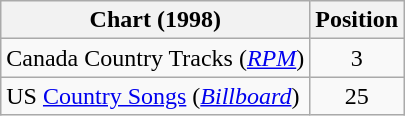<table class="wikitable sortable">
<tr>
<th scope="col">Chart (1998)</th>
<th scope="col">Position</th>
</tr>
<tr>
<td>Canada Country Tracks (<em><a href='#'>RPM</a></em>)</td>
<td align="center">3</td>
</tr>
<tr>
<td>US <a href='#'>Country Songs</a> (<em><a href='#'>Billboard</a></em>)</td>
<td align="center">25</td>
</tr>
</table>
